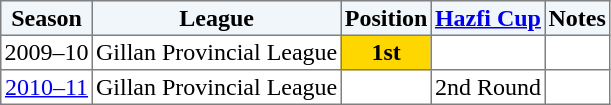<table border="1" cellpadding="2" style="border-collapse:collapse; text-align:center; font-size:normal;">
<tr style="background:#f0f6fa;">
<th>Season</th>
<th>League</th>
<th>Position</th>
<th><a href='#'>Hazfi Cup</a></th>
<th>Notes</th>
</tr>
<tr>
<td>2009–10</td>
<td>Gillan Provincial League</td>
<td bgcolor=gold><strong>1st</strong></td>
<td></td>
<td></td>
</tr>
<tr>
<td><a href='#'>2010–11</a></td>
<td>Gillan Provincial League</td>
<td></td>
<td>2nd Round</td>
<td></td>
</tr>
</table>
